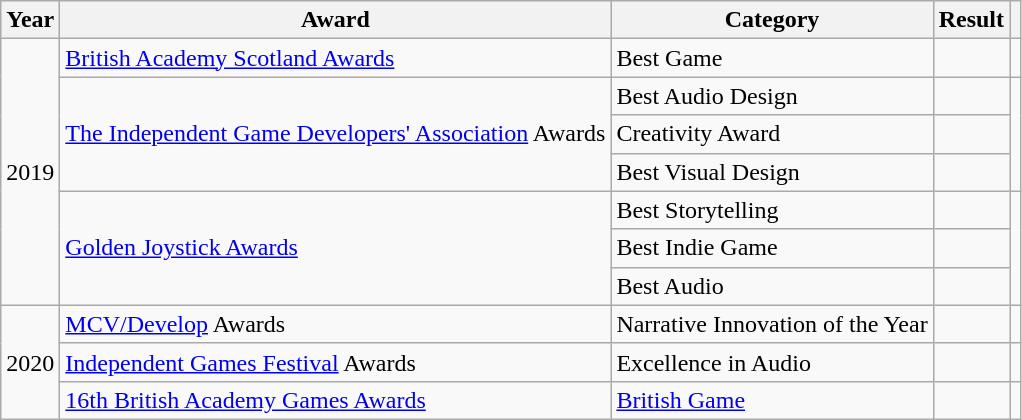<table class="wikitable sortable">
<tr>
<th>Year</th>
<th>Award</th>
<th>Category</th>
<th>Result</th>
<th></th>
</tr>
<tr>
<td style="text-align:center;" rowspan="7">2019</td>
<td><a href='#'>British Academy Scotland Awards</a></td>
<td>Best Game</td>
<td></td>
<td style="text-align:center;"></td>
</tr>
<tr>
<td rowspan="3"><a href='#'>The Independent Game Developers' Association</a> Awards</td>
<td>Best Audio Design</td>
<td></td>
<td rowspan="3" style="text-align:center;"></td>
</tr>
<tr>
<td>Creativity Award</td>
<td></td>
</tr>
<tr>
<td>Best Visual Design</td>
<td></td>
</tr>
<tr>
<td rowspan="3"><a href='#'>Golden Joystick Awards</a></td>
<td>Best Storytelling</td>
<td></td>
<td rowspan="3" style="text-align:center;"></td>
</tr>
<tr>
<td>Best Indie Game</td>
<td></td>
</tr>
<tr>
<td>Best Audio</td>
<td></td>
</tr>
<tr>
<td style="text-align:center;" rowspan="3">2020</td>
<td><a href='#'>MCV/Develop</a> Awards</td>
<td>Narrative Innovation of the Year</td>
<td></td>
<td style="text-align:center;"></td>
</tr>
<tr>
<td><a href='#'>Independent Games Festival</a> Awards</td>
<td>Excellence in Audio</td>
<td></td>
<td style="text-align:center;"></td>
</tr>
<tr>
<td><a href='#'>16th British Academy Games Awards</a></td>
<td><a href='#'>British Game</a></td>
<td></td>
<td style="text-align:center;"></td>
</tr>
</table>
